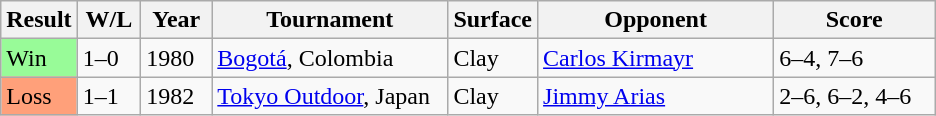<table class="sortable wikitable">
<tr>
<th style="width:40px">Result</th>
<th style="width:35px" class="unsortable">W/L</th>
<th style="width:40px">Year</th>
<th style="width:150px">Tournament</th>
<th style="width:50px">Surface</th>
<th style="width:150px">Opponent</th>
<th style="width:100px" class="unsortable">Score</th>
</tr>
<tr>
<td style="background:#98fb98;">Win</td>
<td>1–0</td>
<td>1980</td>
<td><a href='#'>Bogotá</a>, Colombia</td>
<td>Clay</td>
<td> <a href='#'>Carlos Kirmayr</a></td>
<td>6–4, 7–6</td>
</tr>
<tr>
<td style="background:#ffa07a;">Loss</td>
<td>1–1</td>
<td>1982</td>
<td><a href='#'>Tokyo Outdoor</a>, Japan</td>
<td>Clay</td>
<td> <a href='#'>Jimmy Arias</a></td>
<td>2–6, 6–2, 4–6</td>
</tr>
</table>
